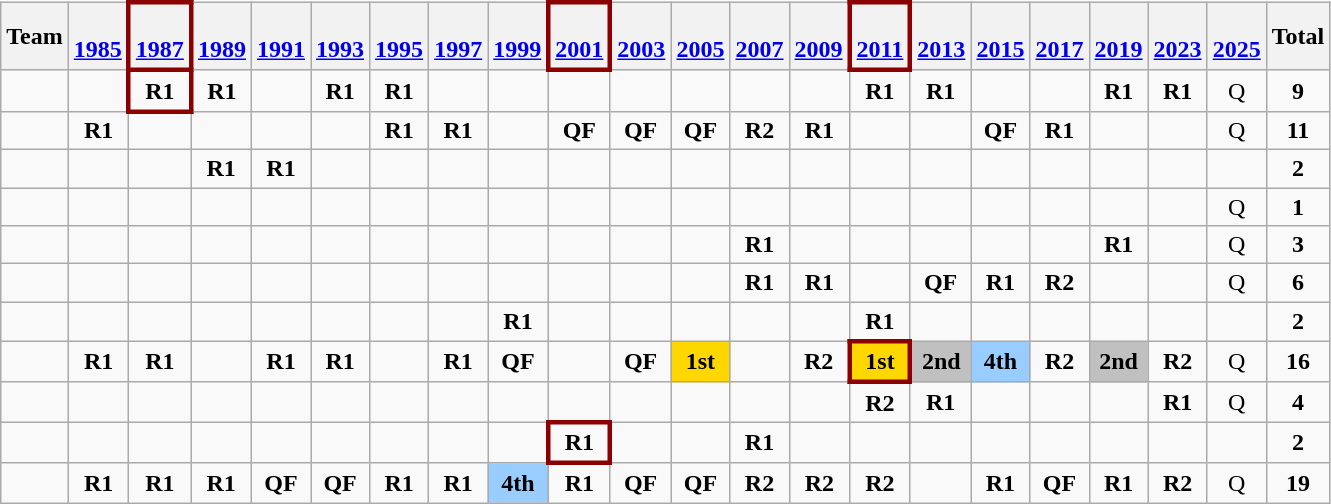<table class="wikitable" style="text-align:center">
<tr>
<th>Team</th>
<th><br><a href='#'>1985</a></th>
<th style="border:3px solid darkred"><br><a href='#'>1987</a></th>
<th><br><a href='#'>1989</a></th>
<th><br><a href='#'>1991</a></th>
<th><br><a href='#'>1993</a></th>
<th><br><a href='#'>1995</a></th>
<th><br><a href='#'>1997</a></th>
<th><br><a href='#'>1999</a></th>
<th style="border:3px solid darkred"><br><a href='#'>2001</a></th>
<th><br><a href='#'>2003</a></th>
<th><br><a href='#'>2005</a></th>
<th><br><a href='#'>2007</a></th>
<th><br><a href='#'>2009</a></th>
<th style="border:3px solid darkred"><br><a href='#'>2011</a></th>
<th><br><a href='#'>2013</a></th>
<th><br><a href='#'>2015</a></th>
<th><br><a href='#'>2017</a></th>
<th><br><a href='#'>2019</a></th>
<th><br><a href='#'>2023</a></th>
<th><br><a href='#'>2025</a></th>
<th>Total</th>
</tr>
<tr>
<td align=left></td>
<td></td>
<td style="border: 3px solid darkred"><strong>R1</strong></td>
<td><strong>R1</strong></td>
<td></td>
<td><strong>R1</strong></td>
<td><strong>R1</strong></td>
<td></td>
<td></td>
<td></td>
<td></td>
<td></td>
<td></td>
<td></td>
<td><strong>R1</strong></td>
<td><strong>R1</strong></td>
<td></td>
<td></td>
<td><strong>R1</strong></td>
<td><strong>R1</strong></td>
<td>Q</td>
<td><strong>9</strong></td>
</tr>
<tr>
<td align=left></td>
<td><strong>R1</strong></td>
<td></td>
<td></td>
<td></td>
<td></td>
<td><strong>R1</strong></td>
<td><strong>R1</strong></td>
<td></td>
<td><strong>QF</strong></td>
<td><strong>QF</strong></td>
<td><strong>QF</strong></td>
<td><strong>R2</strong></td>
<td><strong>R1</strong></td>
<td></td>
<td></td>
<td><strong>QF</strong></td>
<td><strong>R1</strong></td>
<td></td>
<td></td>
<td>Q</td>
<td><strong>11</strong></td>
</tr>
<tr>
<td align=left></td>
<td></td>
<td></td>
<td><strong>R1</strong></td>
<td><strong>R1</strong></td>
<td></td>
<td></td>
<td></td>
<td></td>
<td></td>
<td></td>
<td></td>
<td></td>
<td></td>
<td></td>
<td></td>
<td></td>
<td></td>
<td></td>
<td></td>
<td></td>
<td><strong>2</strong></td>
</tr>
<tr>
<td align=left></td>
<td></td>
<td></td>
<td></td>
<td></td>
<td></td>
<td></td>
<td></td>
<td></td>
<td></td>
<td></td>
<td></td>
<td></td>
<td></td>
<td></td>
<td></td>
<td></td>
<td></td>
<td></td>
<td></td>
<td>Q</td>
<td><strong>1</strong></td>
</tr>
<tr>
<td align=left></td>
<td></td>
<td></td>
<td></td>
<td></td>
<td></td>
<td></td>
<td></td>
<td></td>
<td></td>
<td></td>
<td></td>
<td><strong>R1</strong></td>
<td></td>
<td></td>
<td></td>
<td></td>
<td></td>
<td><strong>R1</strong></td>
<td></td>
<td>Q</td>
<td><strong>3</strong></td>
</tr>
<tr>
<td align=left></td>
<td></td>
<td></td>
<td></td>
<td></td>
<td></td>
<td></td>
<td></td>
<td></td>
<td></td>
<td></td>
<td></td>
<td><strong>R1</strong></td>
<td><strong>R1</strong></td>
<td></td>
<td><strong>QF</strong></td>
<td><strong>R1</strong></td>
<td><strong>R2</strong></td>
<td></td>
<td></td>
<td>Q</td>
<td><strong>6</strong></td>
</tr>
<tr>
<td align=left></td>
<td></td>
<td></td>
<td></td>
<td></td>
<td></td>
<td></td>
<td></td>
<td><strong>R1</strong></td>
<td></td>
<td></td>
<td></td>
<td></td>
<td></td>
<td><strong>R1</strong></td>
<td></td>
<td></td>
<td></td>
<td></td>
<td></td>
<td></td>
<td><strong>2</strong></td>
</tr>
<tr>
<td align=left></td>
<td><strong>R1</strong></td>
<td><strong>R1</strong></td>
<td></td>
<td><strong>R1</strong></td>
<td><strong>R1</strong></td>
<td></td>
<td><strong>R1</strong></td>
<td><strong>QF</strong></td>
<td></td>
<td><strong>QF</strong></td>
<td style="background-color:gold;"><strong>1st</strong></td>
<td></td>
<td><strong>R2</strong></td>
<td style="border:3px solid darkred; background-color:gold;"><strong>1st</strong></td>
<td style="background-color:silver;"><strong>2nd</strong></td>
<td style="background-color:#9acdff;"><strong>4th</strong></td>
<td><strong>R2</strong></td>
<td style="background-color:silver;"><strong>2nd</strong></td>
<td><strong>R2</strong></td>
<td>Q</td>
<td><strong>16</strong></td>
</tr>
<tr>
<td align=left></td>
<td></td>
<td></td>
<td></td>
<td></td>
<td></td>
<td></td>
<td></td>
<td></td>
<td></td>
<td></td>
<td></td>
<td></td>
<td></td>
<td><strong>R2</strong></td>
<td><strong>R1</strong></td>
<td></td>
<td></td>
<td></td>
<td><strong>R1</strong></td>
<td>Q</td>
<td><strong>4</strong></td>
</tr>
<tr>
<td align=left></td>
<td></td>
<td></td>
<td></td>
<td></td>
<td></td>
<td></td>
<td></td>
<td></td>
<td style="border: 3px solid darkred"><strong>R1</strong></td>
<td></td>
<td></td>
<td><strong>R1</strong></td>
<td></td>
<td></td>
<td></td>
<td></td>
<td></td>
<td></td>
<td></td>
<td></td>
<td><strong>2</strong></td>
</tr>
<tr>
<td align=left></td>
<td><strong>R1</strong></td>
<td><strong>R1</strong></td>
<td><strong>R1</strong></td>
<td><strong>QF</strong></td>
<td><strong>QF</strong></td>
<td><strong>R1</strong></td>
<td><strong>R1</strong></td>
<td style="background-color:#9acdff;"><strong>4th</strong></td>
<td><strong>R1</strong></td>
<td><strong>QF</strong></td>
<td><strong>QF</strong></td>
<td><strong>R2</strong></td>
<td><strong>R2</strong></td>
<td><strong>R2</strong></td>
<td></td>
<td><strong>R1</strong></td>
<td><strong>QF</strong></td>
<td><strong>R1</strong></td>
<td><strong>R2</strong></td>
<td>Q</td>
<td><strong>19</strong></td>
</tr>
</table>
